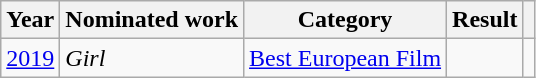<table class="wikitable sortable">
<tr>
<th>Year</th>
<th>Nominated work</th>
<th>Category</th>
<th>Result</th>
<th class="unsortable"></th>
</tr>
<tr>
<td><a href='#'>2019</a></td>
<td><em>Girl</em></td>
<td><a href='#'>Best European Film</a></td>
<td></td>
<td></td>
</tr>
</table>
